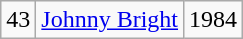<table class="wikitable" style="text-align:center">
<tr>
<td>43</td>
<td><a href='#'>Johnny Bright</a></td>
<td>1984</td>
</tr>
</table>
